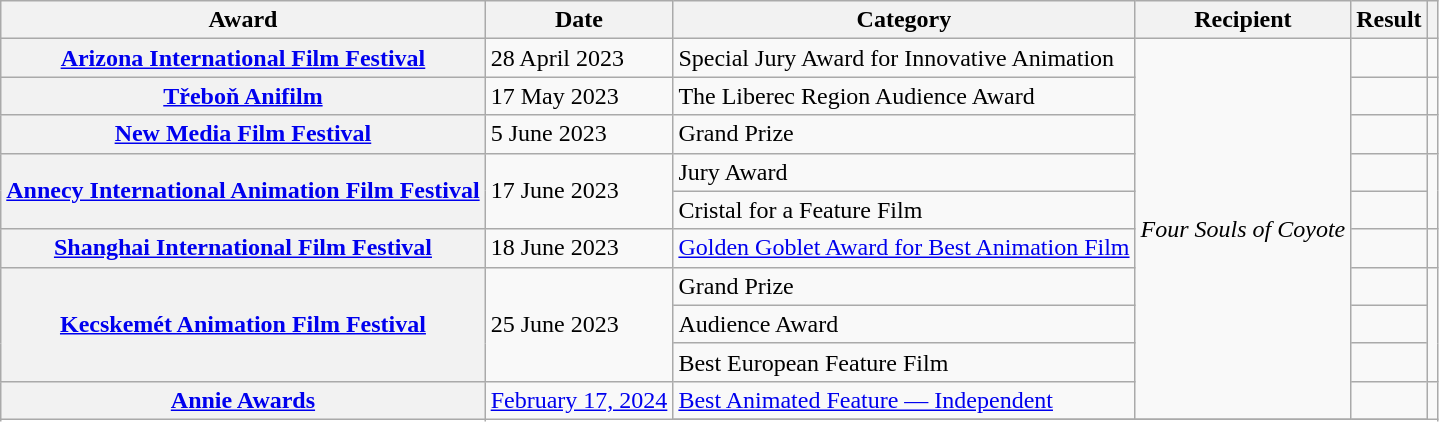<table class="wikitable sortable plainrowheaders">
<tr>
<th>Award</th>
<th>Date</th>
<th>Category</th>
<th>Recipient</th>
<th>Result</th>
<th></th>
</tr>
<tr>
<th scope="row" rowspan="1"><a href='#'>Arizona International Film Festival</a></th>
<td rowspan="1">28 April 2023</td>
<td>Special Jury Award for Innovative Animation</td>
<td rowspan=10><em>Four Souls of Coyote</em></td>
<td></td>
<td align="center" rowspan="1"></td>
</tr>
<tr>
<th scope="row" rowspan="1"><a href='#'>Třeboň Anifilm</a></th>
<td rowspan="1">17 May 2023</td>
<td>The Liberec Region Audience Award</td>
<td></td>
<td align="center" rowspan="1"></td>
</tr>
<tr>
<th scope="row" rowspan="1"><a href='#'>New Media Film Festival</a></th>
<td rowspan="1">5 June 2023</td>
<td>Grand Prize</td>
<td></td>
<td align="center" rowspan="1"></td>
</tr>
<tr>
<th scope="row" rowspan="2"><a href='#'>Annecy International Animation Film Festival</a></th>
<td rowspan="2">17 June 2023</td>
<td>Jury Award</td>
<td></td>
<td align="center" rowspan="2"></td>
</tr>
<tr>
<td>Cristal for a Feature Film</td>
<td></td>
</tr>
<tr>
<th scope="row" rowspan="1"><a href='#'>Shanghai International Film Festival</a></th>
<td rowspan="1">18 June 2023</td>
<td><a href='#'>Golden Goblet Award for Best Animation Film</a></td>
<td></td>
<td align="center" rowspan="1"></td>
</tr>
<tr>
<th scope="row" rowspan="3"><a href='#'>Kecskemét Animation Film Festival</a></th>
<td rowspan="3">25 June 2023</td>
<td>Grand Prize</td>
<td></td>
<td align="center" rowspan="3"></td>
</tr>
<tr>
<td>Audience Award</td>
<td></td>
</tr>
<tr>
<td>Best European Feature Film</td>
<td></td>
</tr>
<tr>
<th scope="row" rowspan="3"><a href='#'>Annie Awards</a></th>
<td rowspan="3"><a href='#'>February 17, 2024</a></td>
<td><a href='#'>Best Animated Feature — Independent</a></td>
<td></td>
<td align="center" rowspan="3"></td>
</tr>
<tr>
</tr>
</table>
